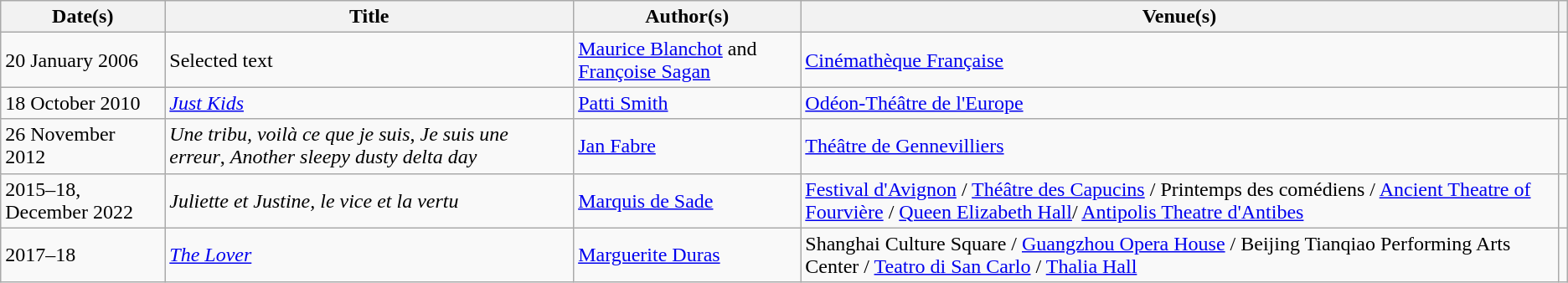<table class="wikitable sortable">
<tr>
<th>Date(s)</th>
<th>Title</th>
<th>Author(s)</th>
<th>Venue(s)</th>
<th scope="col" class="unsortable"></th>
</tr>
<tr>
<td>20 January 2006</td>
<td>Selected text</td>
<td><a href='#'>Maurice Blanchot</a> and <a href='#'>Françoise Sagan</a></td>
<td><a href='#'>Cinémathèque Française</a></td>
<td></td>
</tr>
<tr>
<td>18 October 2010</td>
<td><em><a href='#'>Just Kids</a></em></td>
<td><a href='#'>Patti Smith</a></td>
<td><a href='#'>Odéon-Théâtre de l'Europe</a></td>
<td></td>
</tr>
<tr>
<td>26 November 2012</td>
<td><em>Une tribu, voilà ce que je suis</em>, <em>Je suis une erreur</em>, <em>Another sleepy dusty delta day</em></td>
<td><a href='#'>Jan Fabre</a></td>
<td><a href='#'>Théâtre de Gennevilliers</a></td>
<td></td>
</tr>
<tr>
<td>2015–18, December 2022</td>
<td><em>Juliette et Justine, le vice et la vertu</em></td>
<td><a href='#'>Marquis de Sade</a></td>
<td><a href='#'>Festival d'Avignon</a> / <a href='#'>Théâtre des Capucins</a> / Printemps des comédiens / <a href='#'>Ancient Theatre of Fourvière</a> / <a href='#'>Queen Elizabeth Hall</a>/ <a href='#'>Antipolis Theatre d'Antibes</a></td>
<td></td>
</tr>
<tr>
<td>2017–18</td>
<td><em><a href='#'>The Lover</a></em></td>
<td><a href='#'>Marguerite Duras</a></td>
<td>Shanghai Culture Square / <a href='#'>Guangzhou Opera House</a> / Beijing Tianqiao Performing Arts Center / <a href='#'>Teatro di San Carlo</a> / <a href='#'>Thalia Hall</a></td>
<td></td>
</tr>
</table>
